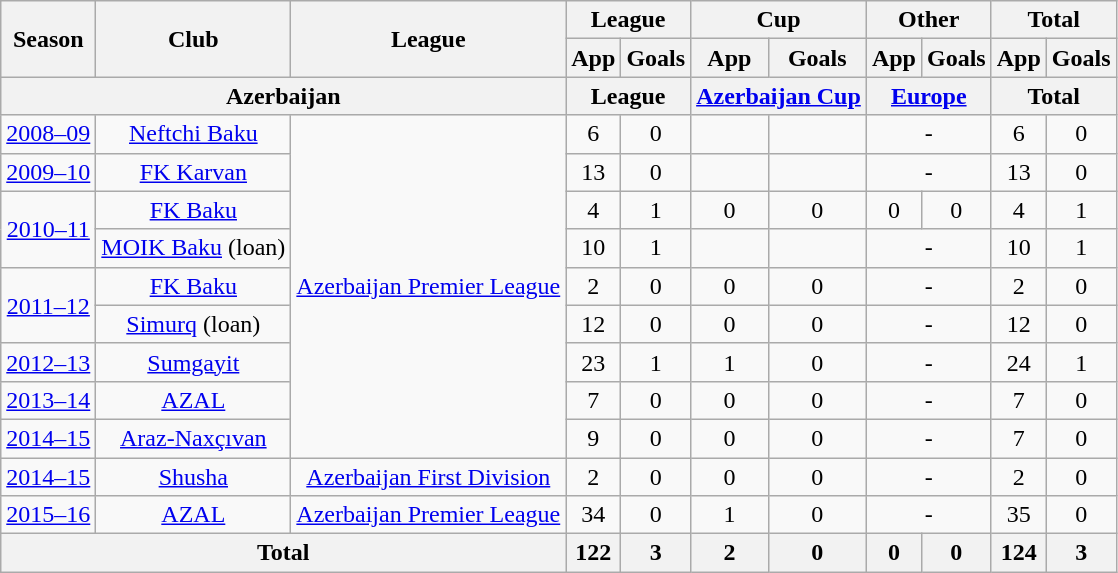<table class="wikitable">
<tr>
<th rowspan=2>Season</th>
<th ! rowspan=2>Club</th>
<th ! rowspan=2>League</th>
<th ! colspan=2>League</th>
<th ! colspan=2>Cup</th>
<th ! colspan=2>Other</th>
<th colspan=3>Total</th>
</tr>
<tr>
<th>App</th>
<th>Goals</th>
<th>App</th>
<th>Goals</th>
<th>App</th>
<th>Goals</th>
<th>App</th>
<th>Goals</th>
</tr>
<tr>
<th colspan=3>Azerbaijan</th>
<th ! colspan=2>League</th>
<th ! colspan=2><a href='#'>Azerbaijan Cup</a></th>
<th ! colspan=2><a href='#'>Europe</a></th>
<th colspan=3>Total</th>
</tr>
<tr align=center>
<td><a href='#'>2008–09</a></td>
<td><a href='#'>Neftchi Baku</a></td>
<td rowspan="9"><a href='#'>Azerbaijan Premier League</a></td>
<td>6</td>
<td>0</td>
<td></td>
<td></td>
<td colspan="2">-</td>
<td>6</td>
<td>0</td>
</tr>
<tr align=center>
<td><a href='#'>2009–10</a></td>
<td><a href='#'>FK Karvan</a></td>
<td>13</td>
<td>0</td>
<td></td>
<td></td>
<td colspan="2">-</td>
<td>13</td>
<td>0</td>
</tr>
<tr align=center>
<td rowspan="2"><a href='#'>2010–11</a></td>
<td><a href='#'>FK Baku</a></td>
<td>4</td>
<td>1</td>
<td>0</td>
<td>0</td>
<td>0</td>
<td>0</td>
<td>4</td>
<td>1</td>
</tr>
<tr align=center>
<td><a href='#'>MOIK Baku</a> (loan)</td>
<td>10</td>
<td>1</td>
<td></td>
<td></td>
<td colspan="2">-</td>
<td>10</td>
<td>1</td>
</tr>
<tr align=center>
<td rowspan="2"><a href='#'>2011–12</a></td>
<td><a href='#'>FK Baku</a></td>
<td>2</td>
<td>0</td>
<td>0</td>
<td>0</td>
<td colspan="2">-</td>
<td>2</td>
<td>0</td>
</tr>
<tr align=center>
<td><a href='#'>Simurq</a> (loan)</td>
<td>12</td>
<td>0</td>
<td>0</td>
<td>0</td>
<td colspan="2">-</td>
<td>12</td>
<td>0</td>
</tr>
<tr align=center>
<td><a href='#'>2012–13</a></td>
<td><a href='#'>Sumgayit</a></td>
<td>23</td>
<td>1</td>
<td>1</td>
<td>0</td>
<td colspan="2">-</td>
<td>24</td>
<td>1</td>
</tr>
<tr align=center>
<td><a href='#'>2013–14</a></td>
<td><a href='#'>AZAL</a></td>
<td>7</td>
<td>0</td>
<td>0</td>
<td>0</td>
<td colspan="2">-</td>
<td>7</td>
<td>0</td>
</tr>
<tr align=center>
<td><a href='#'>2014–15</a></td>
<td><a href='#'>Araz-Naxçıvan</a></td>
<td>9</td>
<td>0</td>
<td>0</td>
<td>0</td>
<td colspan="2">-</td>
<td>7</td>
<td>0</td>
</tr>
<tr align=center>
<td><a href='#'>2014–15</a></td>
<td><a href='#'>Shusha</a></td>
<td rowspan="1"><a href='#'>Azerbaijan First Division</a></td>
<td>2</td>
<td>0</td>
<td>0</td>
<td>0</td>
<td colspan="2">-</td>
<td>2</td>
<td>0</td>
</tr>
<tr align=center>
<td><a href='#'>2015–16</a></td>
<td><a href='#'>AZAL</a></td>
<td rowspan="1"><a href='#'>Azerbaijan Premier League</a></td>
<td>34</td>
<td>0</td>
<td>1</td>
<td>0</td>
<td colspan="2">-</td>
<td>35</td>
<td>0</td>
</tr>
<tr align=center>
<th colspan="3">Total</th>
<th>122</th>
<th>3</th>
<th>2</th>
<th>0</th>
<th>0</th>
<th>0</th>
<th>124</th>
<th>3</th>
</tr>
</table>
